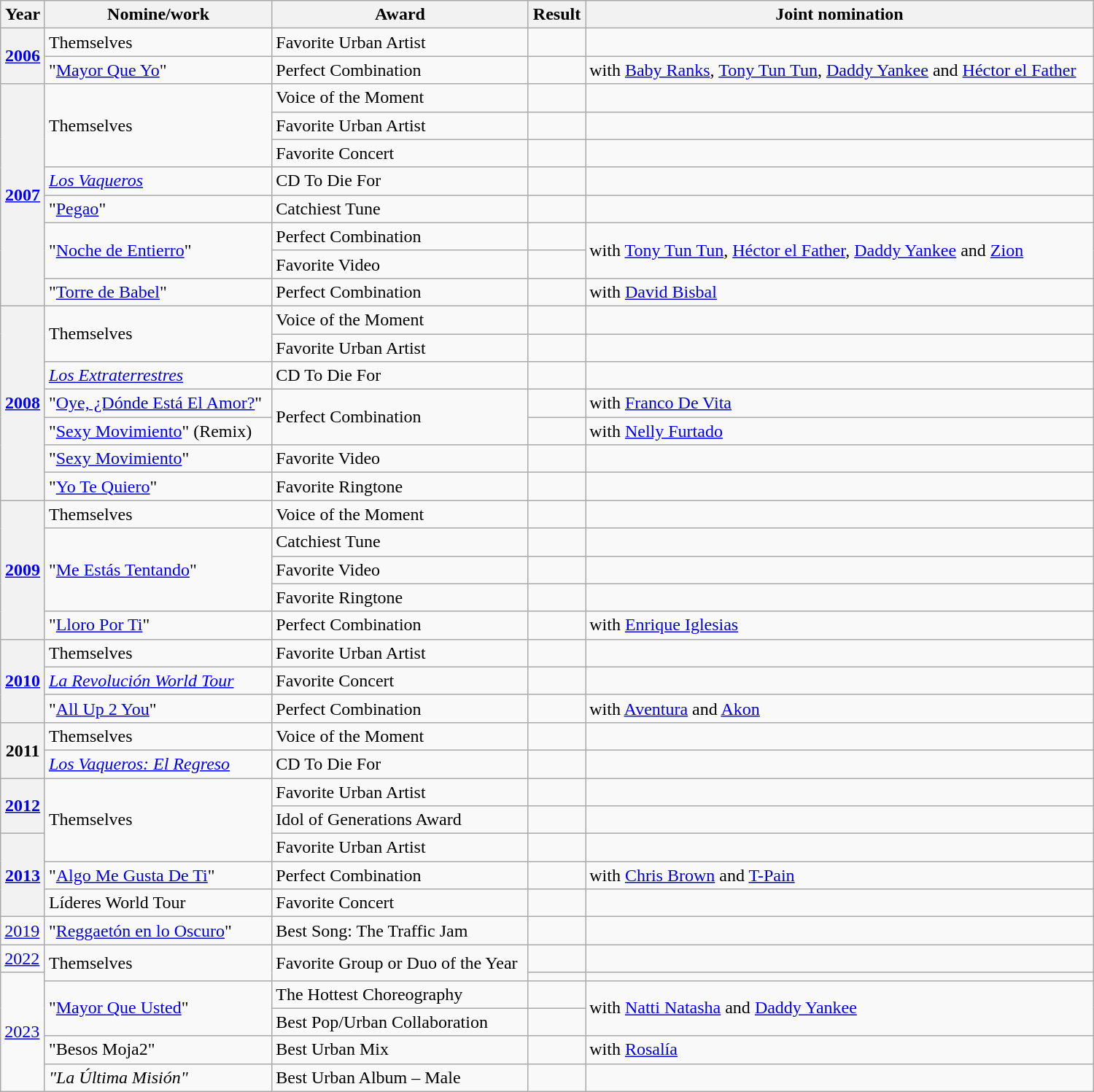<table class="wikitable plainrowheaders" width="1000">
<tr>
<th>Year</th>
<th>Nomine/work</th>
<th>Award</th>
<th>Result</th>
<th>Joint nomination</th>
</tr>
<tr>
<th scope="row" rowspan="2"><a href='#'>2006</a></th>
<td>Themselves</td>
<td>Favorite Urban Artist</td>
<td></td>
<td></td>
</tr>
<tr>
<td>"<a href='#'>Mayor Que Yo</a>"</td>
<td>Perfect Combination</td>
<td></td>
<td>with <a href='#'>Baby Ranks</a>, <a href='#'>Tony Tun Tun</a>, <a href='#'>Daddy Yankee</a> and <a href='#'>Héctor el Father</a></td>
</tr>
<tr>
<th scope="row" rowspan="8"><a href='#'>2007</a></th>
<td rowspan="3">Themselves</td>
<td>Voice of the Moment</td>
<td></td>
<td></td>
</tr>
<tr>
<td>Favorite Urban Artist</td>
<td></td>
<td></td>
</tr>
<tr>
<td>Favorite Concert</td>
<td></td>
<td></td>
</tr>
<tr>
<td><em><a href='#'>Los Vaqueros</a></em></td>
<td>CD To Die For</td>
<td></td>
<td></td>
</tr>
<tr>
<td>"<a href='#'>Pegao</a>"</td>
<td>Catchiest Tune</td>
<td></td>
<td></td>
</tr>
<tr>
<td rowspan="2">"<a href='#'>Noche de Entierro</a>"</td>
<td>Perfect Combination</td>
<td></td>
<td rowspan="2">with <a href='#'>Tony Tun Tun</a>, <a href='#'>Héctor el Father</a>, <a href='#'>Daddy Yankee</a> and <a href='#'>Zion</a></td>
</tr>
<tr>
<td>Favorite Video</td>
<td></td>
</tr>
<tr>
<td>"<a href='#'>Torre de Babel</a>"</td>
<td>Perfect Combination</td>
<td></td>
<td>with <a href='#'>David Bisbal</a></td>
</tr>
<tr>
<th scope="row" rowspan="7"><a href='#'>2008</a></th>
<td rowspan="2">Themselves</td>
<td>Voice of the Moment</td>
<td></td>
<td></td>
</tr>
<tr>
<td>Favorite Urban Artist</td>
<td></td>
<td></td>
</tr>
<tr>
<td><em><a href='#'>Los Extraterrestres</a></em></td>
<td>CD To Die For</td>
<td></td>
<td></td>
</tr>
<tr>
<td>"<a href='#'>Oye, ¿Dónde Está El Amor?</a>"</td>
<td rowspan="2">Perfect Combination</td>
<td></td>
<td>with <a href='#'>Franco De Vita</a></td>
</tr>
<tr>
<td>"<a href='#'>Sexy Movimiento</a>" (Remix)</td>
<td></td>
<td>with <a href='#'>Nelly Furtado</a></td>
</tr>
<tr>
<td>"<a href='#'>Sexy Movimiento</a>"</td>
<td>Favorite Video</td>
<td></td>
<td></td>
</tr>
<tr>
<td>"<a href='#'>Yo Te Quiero</a>"</td>
<td>Favorite Ringtone</td>
<td></td>
<td></td>
</tr>
<tr>
<th scope="row" rowspan="5"><a href='#'>2009</a></th>
<td>Themselves</td>
<td>Voice of the Moment</td>
<td></td>
<td></td>
</tr>
<tr>
<td rowspan="3">"<a href='#'>Me Estás Tentando</a>"</td>
<td>Catchiest Tune</td>
<td></td>
<td></td>
</tr>
<tr>
<td>Favorite Video</td>
<td></td>
<td></td>
</tr>
<tr>
<td>Favorite Ringtone</td>
<td></td>
<td></td>
</tr>
<tr>
<td>"<a href='#'>Lloro Por Ti</a>"</td>
<td>Perfect Combination</td>
<td></td>
<td>with <a href='#'>Enrique Iglesias</a></td>
</tr>
<tr>
<th scope="row" rowspan="3"><a href='#'>2010</a></th>
<td>Themselves</td>
<td>Favorite Urban Artist</td>
<td></td>
<td></td>
</tr>
<tr>
<td><em><a href='#'>La Revolución World Tour</a></em></td>
<td>Favorite Concert</td>
<td></td>
<td></td>
</tr>
<tr>
<td>"<a href='#'>All Up 2 You</a>"</td>
<td>Perfect Combination</td>
<td></td>
<td>with <a href='#'>Aventura</a> and <a href='#'>Akon</a></td>
</tr>
<tr>
<th scope="row" rowspan="2">2011</th>
<td>Themselves</td>
<td>Voice of the Moment</td>
<td></td>
<td></td>
</tr>
<tr>
<td><em><a href='#'>Los Vaqueros: El Regreso</a></em></td>
<td>CD To Die For</td>
<td></td>
<td></td>
</tr>
<tr>
<th scope="row" rowspan="2"><a href='#'>2012</a></th>
<td rowspan="3">Themselves</td>
<td>Favorite Urban Artist</td>
<td></td>
<td></td>
</tr>
<tr>
<td>Idol of Generations Award</td>
<td></td>
<td></td>
</tr>
<tr>
<th scope="row" rowspan="3"><a href='#'>2013</a></th>
<td>Favorite Urban Artist</td>
<td></td>
<td></td>
</tr>
<tr>
<td>"<a href='#'>Algo Me Gusta De Ti</a>"</td>
<td>Perfect Combination</td>
<td></td>
<td>with <a href='#'>Chris Brown</a> and <a href='#'>T-Pain</a></td>
</tr>
<tr>
<td>Líderes World Tour</td>
<td>Favorite Concert</td>
<td></td>
<td></td>
</tr>
<tr>
<td><a href='#'>2019</a></td>
<td>"<a href='#'>Reggaetón en lo Oscuro</a>"</td>
<td>Best Song: The Traffic Jam</td>
<td></td>
<td></td>
</tr>
<tr>
<td><a href='#'>2022</a></td>
<td rowspan="2">Themselves</td>
<td rowspan="2">Favorite Group or Duo of the Year</td>
<td></td>
<td></td>
</tr>
<tr>
<td rowspan="5"><a href='#'>2023</a></td>
<td></td>
<td></td>
</tr>
<tr>
<td rowspan="2">"<a href='#'>Mayor Que Usted</a>"</td>
<td>The Hottest Choreography</td>
<td></td>
<td rowspan="2">with <a href='#'>Natti Natasha</a> and <a href='#'>Daddy Yankee</a></td>
</tr>
<tr>
<td>Best Pop/Urban Collaboration</td>
<td></td>
</tr>
<tr>
<td>"Besos Moja2"</td>
<td>Best Urban Mix</td>
<td></td>
<td>with <a href='#'>Rosalía</a></td>
</tr>
<tr>
<td><em>"La Última Misión"</em></td>
<td>Best Urban Album – Male</td>
<td></td>
<td></td>
</tr>
</table>
